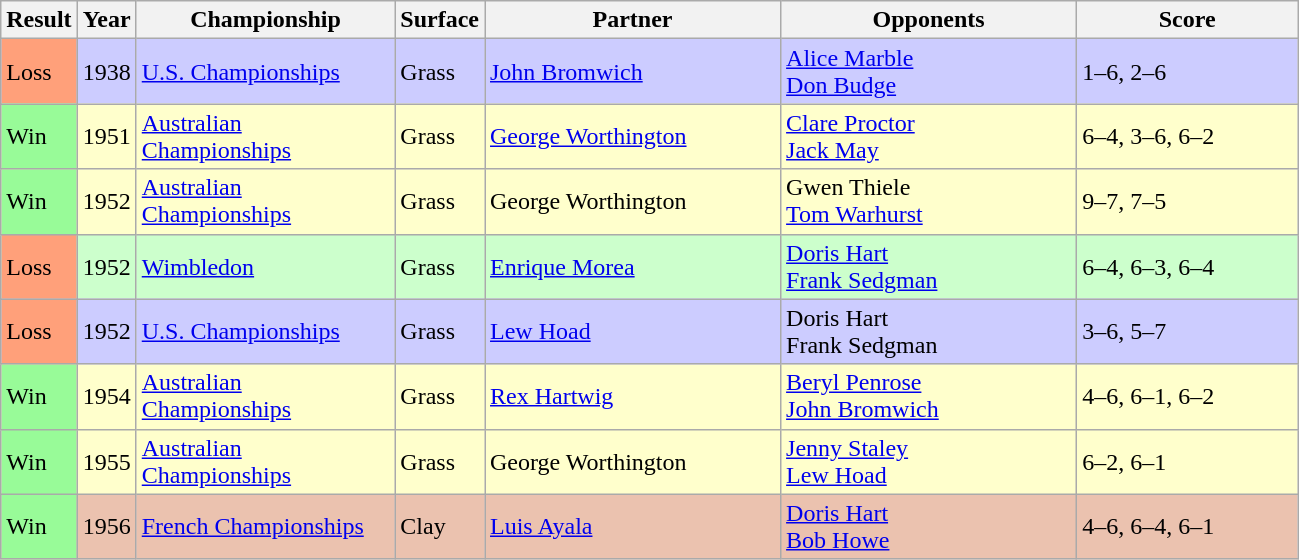<table class="sortable wikitable">
<tr>
<th style="width:40px">Result</th>
<th style="width:30px">Year</th>
<th style="width:165px">Championship</th>
<th style="width:50px">Surface</th>
<th style="width:190px">Partner</th>
<th style="width:190px">Opponents</th>
<th style="width:140px" class="unsortable">Score</th>
</tr>
<tr style="background:#ccccff;">
<td style="background:#ffa07a;">Loss</td>
<td>1938</td>
<td><a href='#'>U.S. Championships</a></td>
<td>Grass</td>
<td> <a href='#'>John Bromwich</a></td>
<td> <a href='#'>Alice Marble</a><br> <a href='#'>Don Budge</a></td>
<td>1–6, 2–6</td>
</tr>
<tr style="background:#ffc;">
<td style="background:#98fb98;">Win</td>
<td>1951</td>
<td><a href='#'>Australian Championships</a></td>
<td>Grass</td>
<td> <a href='#'>George Worthington</a></td>
<td> <a href='#'>Clare Proctor</a><br>  <a href='#'>Jack May</a></td>
<td>6–4, 3–6, 6–2</td>
</tr>
<tr style="background:#ffffcc;">
<td style="background:#98fb98;">Win</td>
<td>1952</td>
<td><a href='#'>Australian Championships</a></td>
<td>Grass</td>
<td> George Worthington</td>
<td> Gwen Thiele<br>  <a href='#'>Tom Warhurst</a></td>
<td>9–7, 7–5</td>
</tr>
<tr style="background:#cfc;">
<td style="background:#ffa07a;">Loss</td>
<td>1952</td>
<td><a href='#'>Wimbledon</a></td>
<td>Grass</td>
<td> <a href='#'>Enrique Morea</a></td>
<td> <a href='#'>Doris Hart</a><br> <a href='#'>Frank Sedgman</a></td>
<td>6–4, 6–3, 6–4</td>
</tr>
<tr style="background:#ccccff;">
<td style="background:#ffa07a;">Loss</td>
<td>1952</td>
<td><a href='#'>U.S. Championships</a></td>
<td>Grass</td>
<td> <a href='#'>Lew Hoad</a></td>
<td> Doris Hart<br> Frank Sedgman</td>
<td>3–6, 5–7</td>
</tr>
<tr style="background:#ffffcc">
<td style="background:#98FB98">Win</td>
<td>1954</td>
<td><a href='#'>Australian Championships</a></td>
<td>Grass</td>
<td> <a href='#'>Rex Hartwig</a></td>
<td> <a href='#'>Beryl Penrose</a> <br>  <a href='#'>John Bromwich</a></td>
<td>4–6, 6–1, 6–2</td>
</tr>
<tr style="background:#ffc;">
<td style="background:#98fb98;">Win</td>
<td>1955</td>
<td><a href='#'>Australian Championships</a></td>
<td>Grass</td>
<td> George Worthington</td>
<td> <a href='#'>Jenny Staley</a><br>  <a href='#'>Lew Hoad</a></td>
<td>6–2, 6–1</td>
</tr>
<tr style="background:#ebc2af;">
<td style="background:#98fb98;">Win</td>
<td>1956</td>
<td><a href='#'>French Championships</a></td>
<td>Clay</td>
<td> <a href='#'>Luis Ayala</a></td>
<td> <a href='#'>Doris Hart</a><br> <a href='#'>Bob Howe</a></td>
<td>4–6, 6–4, 6–1</td>
</tr>
</table>
